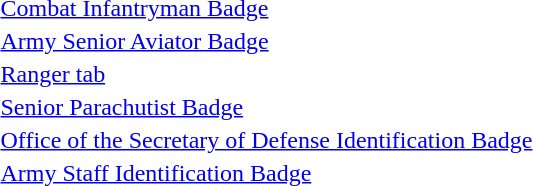<table>
<tr>
<td></td>
<td><a href='#'>Combat Infantryman Badge</a></td>
</tr>
<tr>
<td></td>
<td><a href='#'>Army Senior Aviator Badge</a></td>
</tr>
<tr>
<td></td>
<td><a href='#'>Ranger tab</a></td>
</tr>
<tr>
<td></td>
<td><a href='#'>Senior Parachutist Badge</a></td>
</tr>
<tr>
<td></td>
<td><a href='#'>Office of the Secretary of Defense Identification Badge</a></td>
</tr>
<tr>
<td></td>
<td><a href='#'>Army Staff Identification Badge</a></td>
</tr>
</table>
